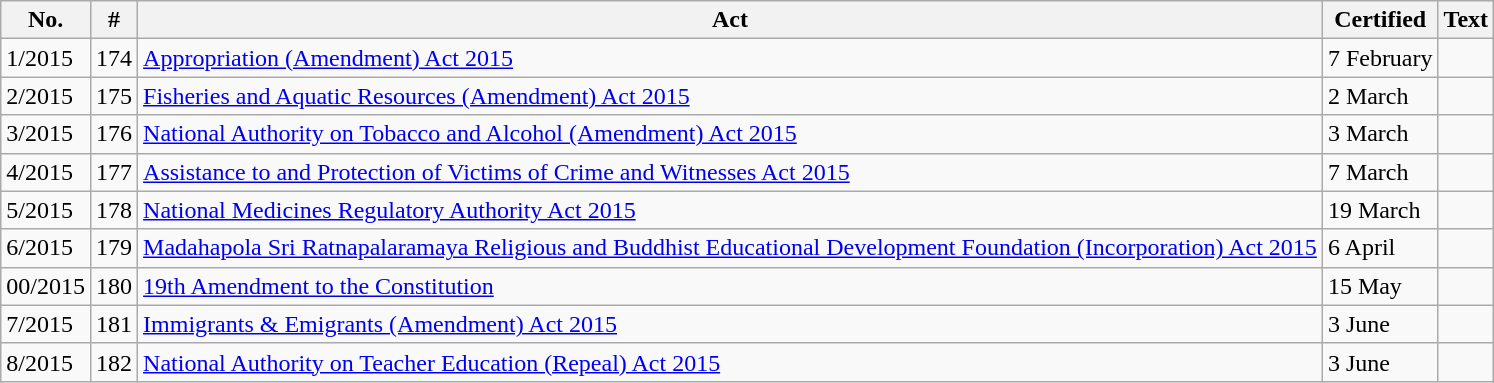<table class="wikitable sortable">
<tr>
<th>No.</th>
<th>#</th>
<th>Act</th>
<th>Certified</th>
<th>Text</th>
</tr>
<tr>
<td>1/2015</td>
<td>174</td>
<td><a href='#'>Appropriation (Amendment) Act 2015</a></td>
<td>7 February</td>
<td></td>
</tr>
<tr>
<td>2/2015</td>
<td>175</td>
<td><a href='#'>Fisheries and Aquatic Resources (Amendment) Act 2015</a></td>
<td>2 March</td>
<td></td>
</tr>
<tr>
<td>3/2015</td>
<td>176</td>
<td><a href='#'>National Authority on Tobacco and Alcohol (Amendment) Act 2015</a></td>
<td>3 March</td>
<td></td>
</tr>
<tr>
<td>4/2015</td>
<td>177</td>
<td><a href='#'>Assistance to and Protection of Victims of Crime and Witnesses Act 2015</a></td>
<td>7 March</td>
<td></td>
</tr>
<tr>
<td>5/2015</td>
<td>178</td>
<td><a href='#'>National Medicines Regulatory Authority Act 2015</a></td>
<td>19 March</td>
<td></td>
</tr>
<tr>
<td>6/2015</td>
<td>179</td>
<td><a href='#'>Madahapola Sri Ratnapalaramaya Religious and Buddhist Educational Development Foundation (Incorporation) Act 2015</a></td>
<td>6 April</td>
<td></td>
</tr>
<tr>
<td>00/2015</td>
<td>180</td>
<td><a href='#'>19th Amendment to the Constitution</a></td>
<td>15 May</td>
<td></td>
</tr>
<tr>
<td>7/2015</td>
<td>181</td>
<td><a href='#'>Immigrants & Emigrants (Amendment) Act 2015</a></td>
<td>3 June</td>
<td></td>
</tr>
<tr>
<td>8/2015</td>
<td>182</td>
<td><a href='#'>National Authority on Teacher Education (Repeal) Act 2015</a></td>
<td>3 June</td>
<td></td>
</tr>
</table>
